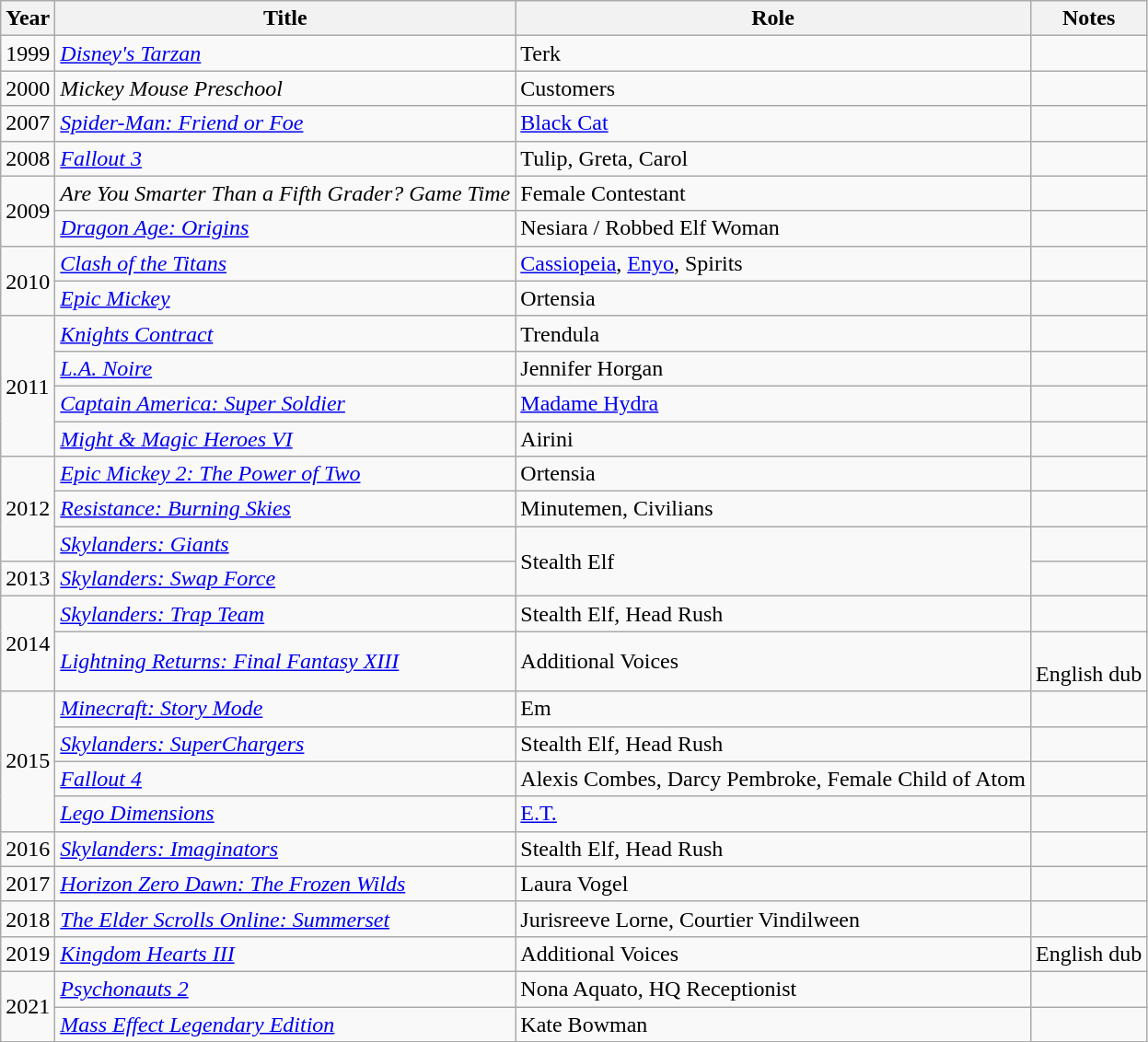<table class="wikitable sortable">
<tr>
<th>Year</th>
<th>Title</th>
<th>Role</th>
<th>Notes</th>
</tr>
<tr>
<td>1999</td>
<td><em><a href='#'>Disney's Tarzan</a></em></td>
<td>Terk</td>
<td></td>
</tr>
<tr>
<td>2000</td>
<td><em>Mickey Mouse Preschool</em></td>
<td>Customers</td>
<td></td>
</tr>
<tr>
<td>2007</td>
<td><em><a href='#'>Spider-Man: Friend or Foe</a></em></td>
<td><a href='#'>Black Cat</a></td>
<td></td>
</tr>
<tr>
<td>2008</td>
<td><em><a href='#'>Fallout 3</a></em></td>
<td>Tulip, Greta, Carol</td>
<td></td>
</tr>
<tr>
<td rowspan="2">2009</td>
<td><em>Are You Smarter Than a Fifth Grader? Game Time</em></td>
<td>Female Contestant</td>
<td></td>
</tr>
<tr>
<td><em><a href='#'>Dragon Age: Origins</a></em></td>
<td>Nesiara / Robbed Elf Woman</td>
<td></td>
</tr>
<tr>
<td rowspan="2">2010</td>
<td><em><a href='#'>Clash of the Titans</a></em></td>
<td><a href='#'>Cassiopeia</a>, <a href='#'>Enyo</a>, Spirits</td>
<td></td>
</tr>
<tr>
<td><em><a href='#'>Epic Mickey</a></em></td>
<td>Ortensia</td>
<td></td>
</tr>
<tr>
<td rowspan="4">2011</td>
<td><em><a href='#'>Knights Contract</a></em></td>
<td>Trendula</td>
<td></td>
</tr>
<tr>
<td><em><a href='#'>L.A. Noire</a></em></td>
<td>Jennifer Horgan</td>
<td></td>
</tr>
<tr>
<td><em><a href='#'>Captain America: Super Soldier</a></em></td>
<td><a href='#'>Madame Hydra</a></td>
<td></td>
</tr>
<tr>
<td><em><a href='#'>Might & Magic Heroes VI</a></em></td>
<td>Airini</td>
<td></td>
</tr>
<tr>
<td rowspan="3">2012</td>
<td><em><a href='#'>Epic Mickey 2: The Power of Two</a></em></td>
<td>Ortensia</td>
<td></td>
</tr>
<tr>
<td><em><a href='#'>Resistance: Burning Skies</a></em></td>
<td>Minutemen, Civilians</td>
<td></td>
</tr>
<tr>
<td><em><a href='#'>Skylanders: Giants</a></em></td>
<td rowspan="2">Stealth Elf</td>
<td></td>
</tr>
<tr>
<td>2013</td>
<td><em><a href='#'>Skylanders: Swap Force</a></em></td>
<td></td>
</tr>
<tr>
<td rowspan="2">2014</td>
<td><em><a href='#'>Skylanders: Trap Team</a></em></td>
<td>Stealth Elf, Head Rush</td>
<td></td>
</tr>
<tr>
<td><em><a href='#'>Lightning Returns: Final Fantasy XIII</a></em></td>
<td>Additional Voices</td>
<td><br>English dub</td>
</tr>
<tr>
<td rowspan="4">2015</td>
<td><em><a href='#'>Minecraft: Story Mode</a></em></td>
<td>Em</td>
<td></td>
</tr>
<tr>
<td><em><a href='#'>Skylanders: SuperChargers</a></em></td>
<td>Stealth Elf, Head Rush</td>
<td></td>
</tr>
<tr>
<td><em><a href='#'>Fallout 4</a></em></td>
<td>Alexis Combes, Darcy Pembroke, Female Child of Atom</td>
<td></td>
</tr>
<tr>
<td><em><a href='#'>Lego Dimensions</a></em></td>
<td><a href='#'>E.T.</a></td>
<td></td>
</tr>
<tr>
<td>2016</td>
<td><em><a href='#'>Skylanders: Imaginators</a></em></td>
<td>Stealth Elf, Head Rush</td>
<td></td>
</tr>
<tr>
<td>2017</td>
<td><em><a href='#'>Horizon Zero Dawn: The Frozen Wilds</a></em></td>
<td>Laura Vogel</td>
<td></td>
</tr>
<tr>
<td>2018</td>
<td><em><a href='#'>The Elder Scrolls Online: Summerset</a></em></td>
<td>Jurisreeve Lorne, Courtier Vindilween</td>
<td></td>
</tr>
<tr>
<td>2019</td>
<td><em><a href='#'>Kingdom Hearts III</a></em></td>
<td>Additional Voices</td>
<td>English dub</td>
</tr>
<tr>
<td rowspan="2">2021</td>
<td><em><a href='#'>Psychonauts 2</a></em></td>
<td>Nona Aquato, HQ Receptionist</td>
<td></td>
</tr>
<tr>
<td><em><a href='#'>Mass Effect Legendary Edition</a></em></td>
<td>Kate Bowman</td>
<td></td>
</tr>
</table>
